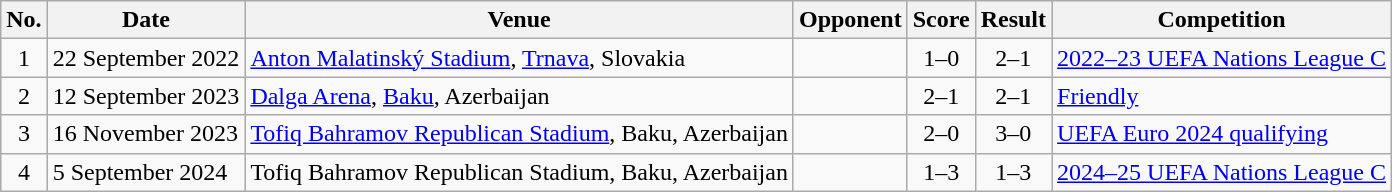<table class="wikitable sortable">
<tr>
<th>No.</th>
<th>Date</th>
<th>Venue</th>
<th>Opponent</th>
<th>Score</th>
<th>Result</th>
<th>Competition</th>
</tr>
<tr>
<td align=center>1</td>
<td>22 September 2022</td>
<td><a href='#'>Anton Malatinský Stadium</a>, <a href='#'>Trnava</a>, Slovakia</td>
<td></td>
<td align=center>1–0</td>
<td align=center>2–1</td>
<td><a href='#'>2022–23 UEFA Nations League C</a></td>
</tr>
<tr>
<td align=center>2</td>
<td>12 September 2023</td>
<td><a href='#'>Dalga Arena</a>, <a href='#'>Baku</a>, Azerbaijan</td>
<td></td>
<td align=center>2–1</td>
<td align="center">2–1</td>
<td><a href='#'>Friendly</a></td>
</tr>
<tr>
<td align=center>3</td>
<td>16 November 2023</td>
<td><a href='#'>Tofiq Bahramov Republican Stadium</a>, Baku, Azerbaijan</td>
<td></td>
<td align="center">2–0</td>
<td align="center">3–0</td>
<td><a href='#'>UEFA Euro 2024 qualifying</a></td>
</tr>
<tr>
<td align=center>4</td>
<td>5 September 2024</td>
<td>Tofiq Bahramov Republican Stadium, Baku, Azerbaijan</td>
<td></td>
<td align="center">1–3</td>
<td align="center">1–3</td>
<td><a href='#'>2024–25 UEFA Nations League C</a></td>
</tr>
</table>
